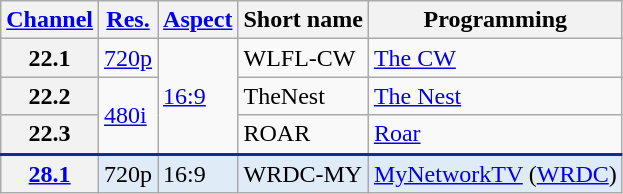<table class="wikitable">
<tr>
<th scope = "col"><a href='#'>Channel</a></th>
<th scope = "col"><a href='#'>Res.</a></th>
<th scope = "col"><a href='#'>Aspect</a></th>
<th scope = "col">Short name</th>
<th scope = "col">Programming</th>
</tr>
<tr>
<th scope = "row">22.1</th>
<td><a href='#'>720p</a></td>
<td rowspan=3><a href='#'>16:9</a></td>
<td>WLFL-CW</td>
<td><a href='#'>The CW</a></td>
</tr>
<tr>
<th scope = "row">22.2</th>
<td rowspan=2><a href='#'>480i</a></td>
<td>TheNest</td>
<td><a href='#'>The Nest</a></td>
</tr>
<tr>
<th scope = "row">22.3</th>
<td>ROAR</td>
<td><a href='#'>Roar</a></td>
</tr>
<tr style="background-color:#DFEBF6; border-top: 2px solid #003399;">
<th scope="row"><a href='#'>28.1</a></th>
<td>720p</td>
<td>16:9</td>
<td>WRDC-MY</td>
<td><a href='#'>MyNetworkTV</a> (<a href='#'>WRDC</a>)</td>
</tr>
</table>
